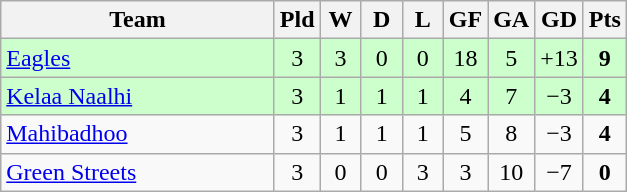<table class="wikitable" style="text-align:center">
<tr>
<th width=175>Team</th>
<th style="width:20px;" abbr="Played">Pld</th>
<th style="width:20px;" abbr="Won">W</th>
<th style="width:20px;" abbr="Drawn">D</th>
<th style="width:20px;" abbr="Lost">L</th>
<th style="width:20px;" abbr="Goals for">GF</th>
<th style="width:20px;" abbr="Goals against">GA</th>
<th style="width:20px;" abbr="Goal difference">GD</th>
<th style="width:20px;" abbr="Points">Pts</th>
</tr>
<tr style="background:#cfc;">
<td align=left><a href='#'>Eagles</a></td>
<td>3</td>
<td>3</td>
<td>0</td>
<td>0</td>
<td>18</td>
<td>5</td>
<td>+13</td>
<td><strong>9</strong></td>
</tr>
<tr style="background:#cfc;">
<td align=left><a href='#'>Kelaa Naalhi</a></td>
<td>3</td>
<td>1</td>
<td>1</td>
<td>1</td>
<td>4</td>
<td>7</td>
<td>−3</td>
<td><strong>4</strong></td>
</tr>
<tr>
<td align=left><a href='#'>Mahibadhoo</a></td>
<td>3</td>
<td>1</td>
<td>1</td>
<td>1</td>
<td>5</td>
<td>8</td>
<td>−3</td>
<td><strong>4</strong></td>
</tr>
<tr>
<td align=left><a href='#'>Green Streets</a></td>
<td>3</td>
<td>0</td>
<td>0</td>
<td>3</td>
<td>3</td>
<td>10</td>
<td>−7</td>
<td><strong>0</strong></td>
</tr>
</table>
